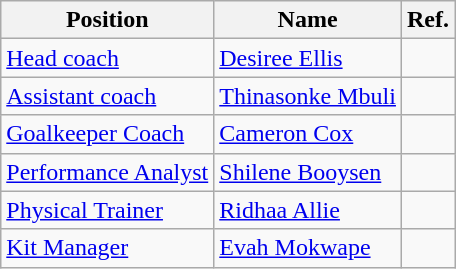<table class="wikitable">
<tr>
<th>Position</th>
<th>Name</th>
<th>Ref.</th>
</tr>
<tr>
<td><a href='#'>Head coach</a></td>
<td> <a href='#'>Desiree Ellis</a></td>
<td></td>
</tr>
<tr>
<td><a href='#'>Assistant coach</a></td>
<td> <a href='#'>Thinasonke Mbuli</a></td>
<td></td>
</tr>
<tr>
<td><a href='#'>Goalkeeper Coach</a></td>
<td> <a href='#'>Cameron Cox</a></td>
<td></td>
</tr>
<tr>
<td><a href='#'>Performance Analyst</a></td>
<td> <a href='#'>Shilene Booysen</a></td>
<td></td>
</tr>
<tr>
<td><a href='#'>Physical Trainer</a></td>
<td> <a href='#'>Ridhaa Allie</a></td>
<td></td>
</tr>
<tr>
<td><a href='#'>Kit Manager</a></td>
<td> <a href='#'>Evah Mokwape</a></td>
</tr>
</table>
